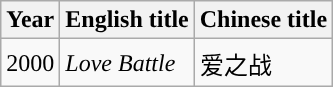<table class="wikitable sortable">
<tr>
<th>Year</th>
<th>English title</th>
<th>Chinese title</th>
</tr>
<tr>
<td>2000</td>
<td><em>Love Battle</em></td>
<td>爱之战</td>
</tr>
</table>
